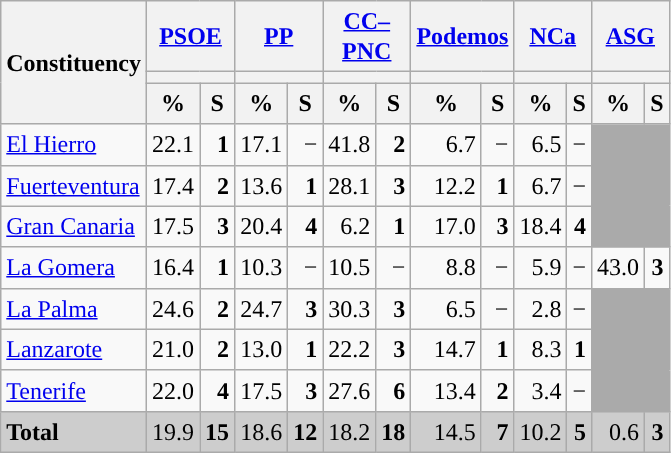<table class="wikitable sortable" style="text-align:right; line-height:20px;">
<tr>
<th rowspan="3">Constituency</th>
<th colspan="2" width="30px" class="unsortable"><a href='#'>PSOE</a></th>
<th colspan="2" width="30px" class="unsortable"><a href='#'>PP</a></th>
<th colspan="2" width="30px" class="unsortable"><a href='#'>CC–PNC</a></th>
<th colspan="2" width="30px" class="unsortable"><a href='#'>Podemos</a></th>
<th colspan="2" width="30px" class="unsortable"><a href='#'>NCa</a></th>
<th colspan="2" width="30px" class="unsortable"><a href='#'>ASG</a></th>
</tr>
<tr>
<th colspan="2" style="background:"></th>
<th colspan="2" style="background:"></th>
<th colspan="2" style="background:"></th>
<th colspan="2" style="background:"></th>
<th colspan="2" style="background:"></th>
<th colspan="2" style="background:"></th>
</tr>
<tr>
<th data-sort-type="number">%</th>
<th data-sort-type="number">S</th>
<th data-sort-type="number">%</th>
<th data-sort-type="number">S</th>
<th data-sort-type="number">%</th>
<th data-sort-type="number">S</th>
<th data-sort-type="number">%</th>
<th data-sort-type="number">S</th>
<th data-sort-type="number">%</th>
<th data-sort-type="number">S</th>
<th data-sort-type="number">%</th>
<th data-sort-type="number">S</th>
</tr>
<tr>
<td align="left"><a href='#'>El Hierro</a></td>
<td>22.1</td>
<td><strong>1</strong></td>
<td>17.1</td>
<td>−</td>
<td style="background:">41.8</td>
<td><strong>2</strong></td>
<td>6.7</td>
<td>−</td>
<td>6.5</td>
<td>−</td>
<td colspan="2" rowspan="3" bgcolor="#AAAAAA"></td>
</tr>
<tr>
<td align="left"><a href='#'>Fuerteventura</a></td>
<td>17.4</td>
<td><strong>2</strong></td>
<td>13.6</td>
<td><strong>1</strong></td>
<td style="background:">28.1</td>
<td><strong>3</strong></td>
<td>12.2</td>
<td><strong>1</strong></td>
<td>6.7</td>
<td>−</td>
</tr>
<tr>
<td align="left"><a href='#'>Gran Canaria</a></td>
<td>17.5</td>
<td><strong>3</strong></td>
<td style="background:">20.4</td>
<td><strong>4</strong></td>
<td>6.2</td>
<td><strong>1</strong></td>
<td>17.0</td>
<td><strong>3</strong></td>
<td>18.4</td>
<td><strong>4</strong></td>
</tr>
<tr>
<td align="left"><a href='#'>La Gomera</a></td>
<td>16.4</td>
<td><strong>1</strong></td>
<td>10.3</td>
<td>−</td>
<td>10.5</td>
<td>−</td>
<td>8.8</td>
<td>−</td>
<td>5.9</td>
<td>−</td>
<td style="background:">43.0</td>
<td><strong>3</strong></td>
</tr>
<tr>
<td align="left"><a href='#'>La Palma</a></td>
<td>24.6</td>
<td><strong>2</strong></td>
<td>24.7</td>
<td><strong>3</strong></td>
<td style="background:">30.3</td>
<td><strong>3</strong></td>
<td>6.5</td>
<td>−</td>
<td>2.8</td>
<td>−</td>
<td colspan="2" rowspan="3" bgcolor="#AAAAAA"></td>
</tr>
<tr>
<td align="left"><a href='#'>Lanzarote</a></td>
<td>21.0</td>
<td><strong>2</strong></td>
<td>13.0</td>
<td><strong>1</strong></td>
<td style="background:">22.2</td>
<td><strong>3</strong></td>
<td>14.7</td>
<td><strong>1</strong></td>
<td>8.3</td>
<td><strong>1</strong></td>
</tr>
<tr>
<td align="left"><a href='#'>Tenerife</a></td>
<td>22.0</td>
<td><strong>4</strong></td>
<td>17.5</td>
<td><strong>3</strong></td>
<td style="background:">27.6</td>
<td><strong>6</strong></td>
<td>13.4</td>
<td><strong>2</strong></td>
<td>3.4</td>
<td>−</td>
</tr>
<tr style="background:#CDCDCD;">
<td align="left"><strong>Total</strong></td>
<td style="background:">19.9</td>
<td><strong>15</strong></td>
<td>18.6</td>
<td><strong>12</strong></td>
<td>18.2</td>
<td><strong>18</strong></td>
<td>14.5</td>
<td><strong>7</strong></td>
<td>10.2</td>
<td><strong>5</strong></td>
<td>0.6</td>
<td><strong>3</strong></td>
</tr>
</table>
